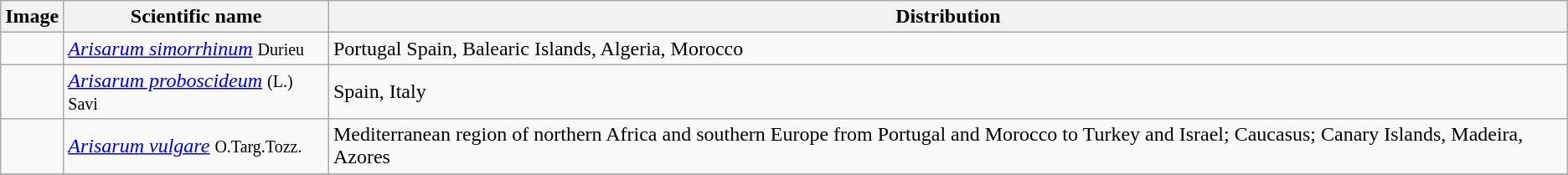<table class="wikitable">
<tr>
<th>Image</th>
<th>Scientific name</th>
<th>Distribution</th>
</tr>
<tr>
<td></td>
<td><em><a href='#'>Arisarum simorrhinum</a></em> <small>Durieu</small></td>
<td>Portugal Spain, Balearic Islands, Algeria, Morocco</td>
</tr>
<tr>
<td></td>
<td><em><a href='#'>Arisarum proboscideum</a></em>  <small>(L.) Savi</small></td>
<td>Spain, Italy</td>
</tr>
<tr>
<td></td>
<td><em><a href='#'>Arisarum vulgare</a></em> <small>O.Targ.Tozz.</small></td>
<td>Mediterranean region of northern Africa and southern Europe from Portugal and Morocco to Turkey and Israel; Caucasus; Canary Islands, Madeira, Azores</td>
</tr>
<tr>
</tr>
</table>
